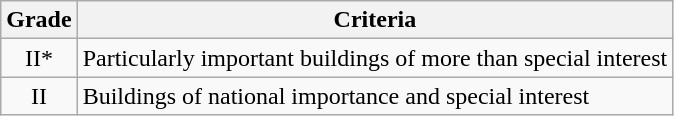<table class="wikitable">
<tr>
<th>Grade</th>
<th>Criteria</th>
</tr>
<tr>
<td align="center" >II*</td>
<td>Particularly important buildings of more than special interest</td>
</tr>
<tr>
<td align="center" >II</td>
<td>Buildings of national importance and special interest</td>
</tr>
</table>
